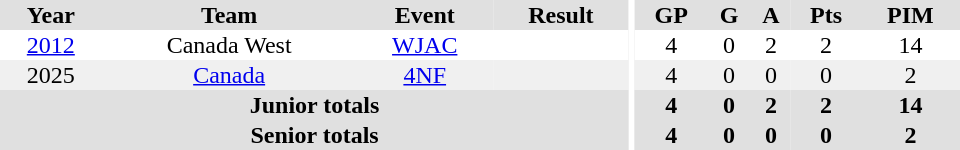<table border="0" cellpadding="1" cellspacing="0" ID="Table3" style="text-align:center; width:40em">
<tr ALIGN="center" bgcolor="#e0e0e0">
<th>Year</th>
<th>Team</th>
<th>Event</th>
<th>Result</th>
<th rowspan="100" bgcolor="#ffffff"></th>
<th>GP</th>
<th>G</th>
<th>A</th>
<th>Pts</th>
<th>PIM</th>
</tr>
<tr>
<td><a href='#'>2012</a></td>
<td>Canada West</td>
<td><a href='#'>WJAC</a></td>
<td></td>
<td>4</td>
<td>0</td>
<td>2</td>
<td>2</td>
<td>14</td>
</tr>
<tr bgcolor="#f0f0f0">
<td>2025</td>
<td><a href='#'>Canada</a></td>
<td><a href='#'>4NF</a></td>
<td></td>
<td>4</td>
<td>0</td>
<td>0</td>
<td>0</td>
<td>2</td>
</tr>
<tr bgcolor="#e0e0e0">
<th colspan="4">Junior totals</th>
<th>4</th>
<th>0</th>
<th>2</th>
<th>2</th>
<th>14</th>
</tr>
<tr bgcolor="#e0e0e0">
<th colspan="4">Senior totals</th>
<th>4</th>
<th>0</th>
<th>0</th>
<th>0</th>
<th>2</th>
</tr>
</table>
